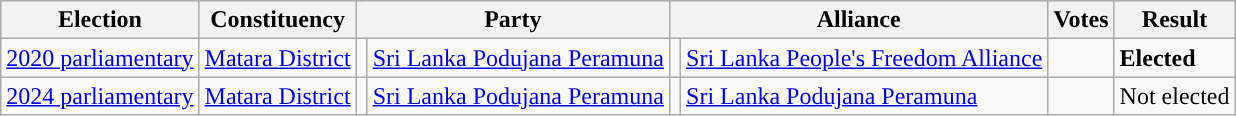<table class="wikitable" style="text-align:left;">
<tr>
<th scope=col>Election</th>
<th scope=col>Constituency</th>
<th scope=col colspan="2">Party</th>
<th scope=col colspan="2">Alliance</th>
<th scope=col>Votes</th>
<th scope=col>Result</th>
</tr>
<tr>
<td><a href='#'>2020 parliamentary</a></td>
<td><a href='#'>Matara District</a></td>
<td style="background:"></td>
<td><a href='#'>Sri Lanka Podujana Peramuna</a></td>
<td style="background:"></td>
<td><a href='#'>Sri Lanka People's Freedom Alliance</a></td>
<td align=right></td>
<td><strong>Elected</strong></td>
</tr>
<tr>
<td><a href='#'>2024 parliamentary</a></td>
<td><a href='#'>Matara District</a></td>
<td style="background:"></td>
<td><a href='#'>Sri Lanka Podujana Peramuna</a></td>
<td style="background:"></td>
<td><a href='#'>Sri Lanka Podujana Peramuna</a></td>
<td></td>
<td>Not elected</td>
</tr>
</table>
